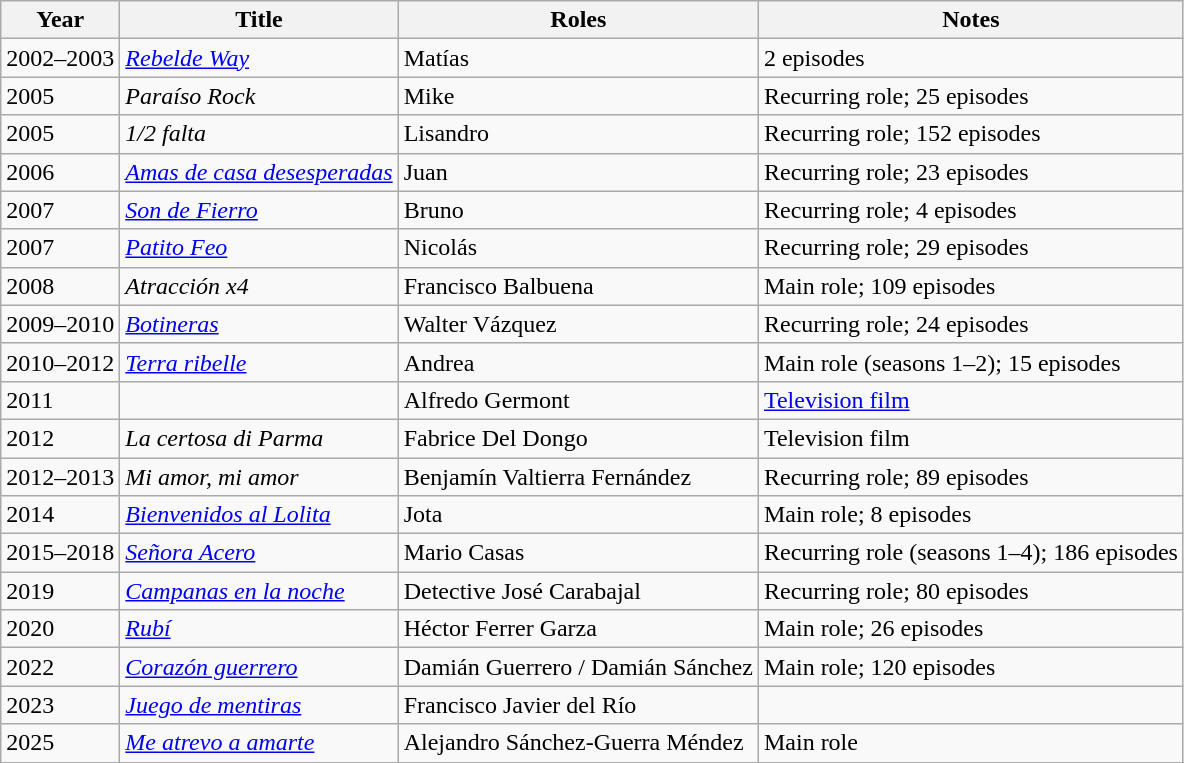<table class="wikitable sortable">
<tr>
<th>Year</th>
<th>Title</th>
<th>Roles</th>
<th>Notes</th>
</tr>
<tr>
<td>2002–2003</td>
<td><em><a href='#'>Rebelde Way</a></em></td>
<td>Matías</td>
<td>2 episodes</td>
</tr>
<tr>
<td>2005</td>
<td><em>Paraíso Rock</em></td>
<td>Mike</td>
<td>Recurring role; 25 episodes</td>
</tr>
<tr>
<td>2005</td>
<td><em>1/2 falta</em></td>
<td>Lisandro</td>
<td>Recurring role; 152 episodes</td>
</tr>
<tr>
<td>2006</td>
<td><em><a href='#'>Amas de casa desesperadas</a></em></td>
<td>Juan</td>
<td>Recurring role; 23 episodes</td>
</tr>
<tr>
<td>2007</td>
<td><em><a href='#'>Son de Fierro</a></em></td>
<td>Bruno</td>
<td>Recurring role; 4 episodes</td>
</tr>
<tr>
<td>2007</td>
<td><em><a href='#'>Patito Feo</a></em></td>
<td>Nicolás</td>
<td>Recurring role; 29 episodes</td>
</tr>
<tr>
<td>2008</td>
<td><em>Atracción x4</em></td>
<td>Francisco Balbuena</td>
<td>Main role; 109 episodes</td>
</tr>
<tr>
<td>2009–2010</td>
<td><em><a href='#'>Botineras</a></em></td>
<td>Walter Vázquez</td>
<td>Recurring role; 24 episodes</td>
</tr>
<tr>
<td>2010–2012</td>
<td><em><a href='#'>Terra ribelle</a></em></td>
<td>Andrea</td>
<td>Main role (seasons 1–2); 15 episodes</td>
</tr>
<tr>
<td>2011</td>
<td><em></em></td>
<td>Alfredo Germont</td>
<td><a href='#'>Television film</a></td>
</tr>
<tr>
<td>2012</td>
<td><em>La certosa di Parma</em></td>
<td>Fabrice Del Dongo</td>
<td>Television film</td>
</tr>
<tr>
<td>2012–2013</td>
<td><em>Mi amor, mi amor</em></td>
<td>Benjamín Valtierra Fernández</td>
<td>Recurring role; 89 episodes</td>
</tr>
<tr>
<td>2014</td>
<td><em><a href='#'>Bienvenidos al Lolita</a></em></td>
<td>Jota</td>
<td>Main role; 8 episodes</td>
</tr>
<tr>
<td>2015–2018</td>
<td><em><a href='#'>Señora Acero</a></em></td>
<td>Mario Casas</td>
<td>Recurring role (seasons 1–4); 186 episodes</td>
</tr>
<tr>
<td>2019</td>
<td><em><a href='#'>Campanas en la noche</a></em></td>
<td>Detective José Carabajal</td>
<td>Recurring role; 80 episodes</td>
</tr>
<tr>
<td>2020</td>
<td><em><a href='#'>Rubí</a></em></td>
<td>Héctor Ferrer Garza</td>
<td>Main role; 26 episodes</td>
</tr>
<tr>
<td>2022</td>
<td><em><a href='#'>Corazón guerrero</a></em></td>
<td>Damián Guerrero / Damián Sánchez</td>
<td>Main role; 120 episodes</td>
</tr>
<tr>
<td>2023</td>
<td><em><a href='#'>Juego de mentiras</a></em></td>
<td>Francisco Javier del Río</td>
<td></td>
</tr>
<tr>
<td>2025</td>
<td><em><a href='#'>Me atrevo a amarte</a></em></td>
<td>Alejandro Sánchez-Guerra Méndez</td>
<td>Main role</td>
</tr>
<tr>
</tr>
</table>
